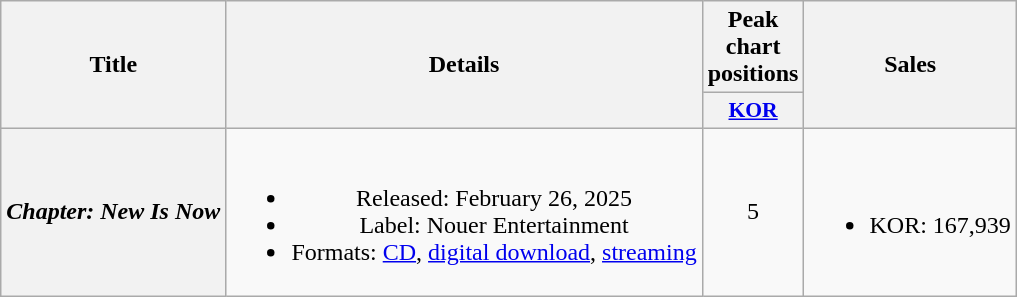<table class="wikitable plainrowheaders" style="text-align:center">
<tr>
<th scope="col" rowspan="2">Title</th>
<th scope="col" rowspan="2">Details</th>
<th scope="col">Peak chart positions</th>
<th scope="col" rowspan="2">Sales</th>
</tr>
<tr>
<th scope="col" style="font-size:90%; width:2.5em"><a href='#'>KOR</a><br></th>
</tr>
<tr>
<th scope="row"><em>Chapter: New Is Now</em></th>
<td><br><ul><li>Released: February 26, 2025</li><li>Label: Nouer Entertainment</li><li>Formats: <a href='#'>CD</a>, <a href='#'>digital download</a>, <a href='#'>streaming</a></li></ul></td>
<td>5</td>
<td><br><ul><li>KOR: 167,939</li></ul></td>
</tr>
</table>
